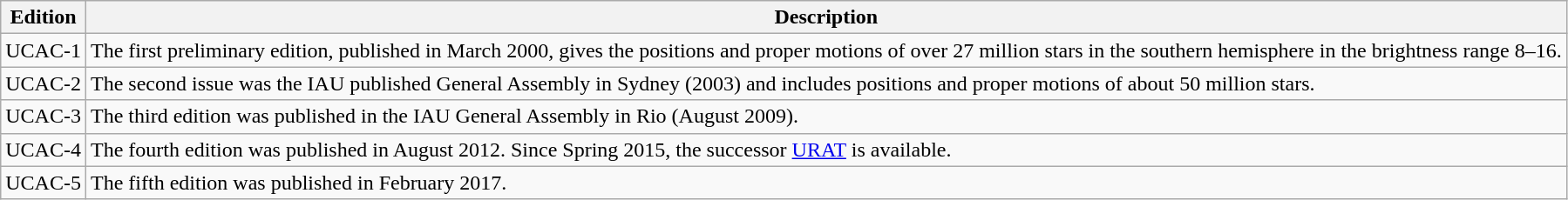<table class="wikitable">
<tr>
<th>Edition</th>
<th>Description</th>
</tr>
<tr>
<td>UCAC-1</td>
<td>The first preliminary edition, published in March 2000, gives the positions and proper motions of over 27 million stars in the southern hemisphere in the brightness range 8–16.</td>
</tr>
<tr>
<td>UCAC-2</td>
<td>The second issue was the IAU published General Assembly in Sydney (2003) and includes positions and proper motions of about 50 million stars.</td>
</tr>
<tr>
<td>UCAC-3</td>
<td>The third edition was published in the IAU General Assembly in Rio (August 2009).</td>
</tr>
<tr>
<td>UCAC-4</td>
<td>The fourth edition was published in August 2012. Since Spring 2015, the successor <a href='#'>URAT</a> is available.</td>
</tr>
<tr>
<td>UCAC-5</td>
<td>The fifth edition was published in February 2017.</td>
</tr>
</table>
